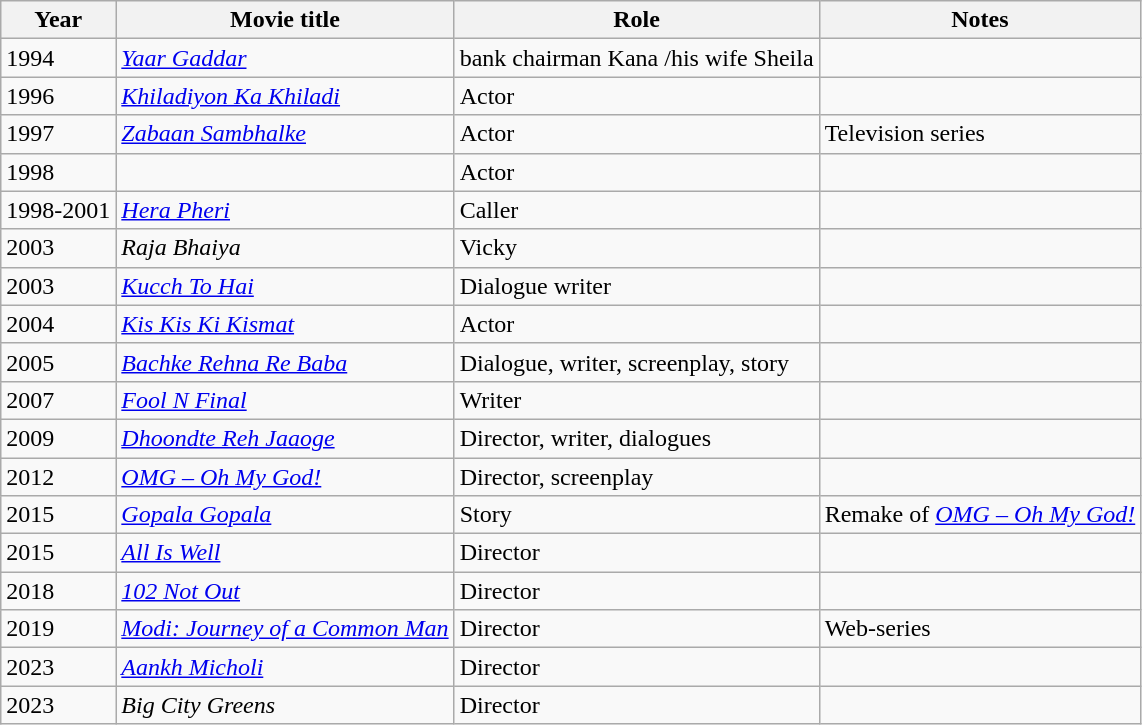<table class="wikitable sortable">
<tr>
<th>Year</th>
<th>Movie title</th>
<th>Role</th>
<th>Notes</th>
</tr>
<tr>
<td>1994</td>
<td><em><a href='#'>Yaar Gaddar</a></em></td>
<td>bank chairman Kana /his wife Sheila</td>
<td></td>
</tr>
<tr>
<td>1996</td>
<td><em><a href='#'>Khiladiyon Ka Khiladi</a></em></td>
<td>Actor</td>
<td></td>
</tr>
<tr>
<td>1997</td>
<td><em><a href='#'>Zabaan Sambhalke</a></em></td>
<td>Actor</td>
<td>Television series</td>
</tr>
<tr>
<td>1998</td>
<td></td>
<td>Actor</td>
<td></td>
</tr>
<tr>
<td>1998-2001</td>
<td><em><a href='#'>Hera Pheri</a></em></td>
<td>Caller</td>
<td></td>
</tr>
<tr>
<td>2003</td>
<td><em>Raja Bhaiya</em></td>
<td>Vicky</td>
<td></td>
</tr>
<tr>
<td>2003</td>
<td><em><a href='#'>Kucch To Hai</a></em></td>
<td>Dialogue writer</td>
<td></td>
</tr>
<tr>
<td>2004</td>
<td><em><a href='#'>Kis Kis Ki Kismat</a></em></td>
<td>Actor</td>
<td></td>
</tr>
<tr>
<td>2005</td>
<td><em><a href='#'>Bachke Rehna Re Baba</a></em></td>
<td>Dialogue, writer, screenplay, story</td>
<td></td>
</tr>
<tr>
<td>2007</td>
<td><em><a href='#'>Fool N Final</a></em></td>
<td>Writer</td>
<td></td>
</tr>
<tr>
<td>2009</td>
<td><em><a href='#'>Dhoondte Reh Jaaoge</a></em></td>
<td>Director, writer, dialogues</td>
<td></td>
</tr>
<tr>
<td>2012</td>
<td><em><a href='#'>OMG – Oh My God!</a></em></td>
<td>Director, screenplay</td>
<td></td>
</tr>
<tr>
<td>2015</td>
<td><em><a href='#'>Gopala Gopala</a></em></td>
<td>Story</td>
<td>Remake of <em><a href='#'>OMG – Oh My God!</a></em></td>
</tr>
<tr>
<td>2015</td>
<td><em><a href='#'>All Is Well</a></em></td>
<td>Director</td>
<td></td>
</tr>
<tr>
<td>2018</td>
<td><em><a href='#'>102 Not Out</a></em></td>
<td>Director</td>
<td></td>
</tr>
<tr>
<td>2019</td>
<td><em><a href='#'>Modi: Journey of a Common Man</a></em></td>
<td>Director</td>
<td>Web-series</td>
</tr>
<tr>
<td>2023</td>
<td><em><a href='#'>Aankh Micholi</a></em></td>
<td>Director</td>
<td></td>
</tr>
<tr>
<td>2023</td>
<td><em>Big City Greens</em></td>
<td>Director</td>
<td></td>
</tr>
</table>
